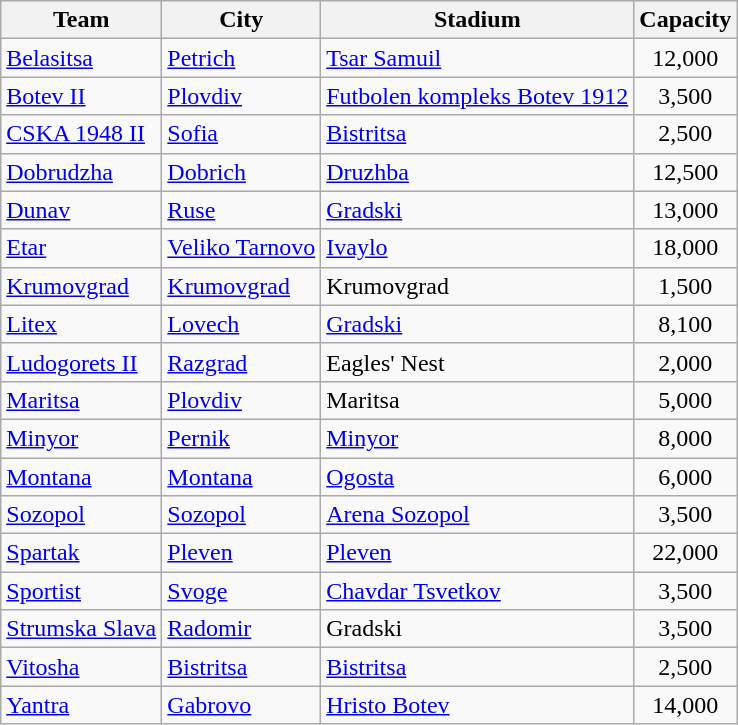<table class="wikitable sortable">
<tr>
<th>Team</th>
<th>City</th>
<th>Stadium</th>
<th>Capacity</th>
</tr>
<tr>
<td><a href='#'>Belasitsa</a></td>
<td><a href='#'>Petrich</a></td>
<td><a href='#'>Tsar Samuil</a></td>
<td align=center>12,000</td>
</tr>
<tr>
<td><a href='#'>Botev II</a></td>
<td><a href='#'>Plovdiv</a></td>
<td><a href='#'>Futbolen kompleks Botev 1912</a></td>
<td align=center>3,500</td>
</tr>
<tr>
<td><a href='#'>CSKA 1948 II</a></td>
<td><a href='#'>Sofia</a></td>
<td><a href='#'>Bistritsa</a></td>
<td align=center>2,500</td>
</tr>
<tr>
<td><a href='#'>Dobrudzha</a></td>
<td><a href='#'>Dobrich</a></td>
<td><a href='#'>Druzhba</a></td>
<td align=center>12,500</td>
</tr>
<tr>
<td><a href='#'>Dunav</a></td>
<td><a href='#'>Ruse</a></td>
<td><a href='#'>Gradski</a></td>
<td align=center>13,000</td>
</tr>
<tr>
<td><a href='#'>Etar</a></td>
<td><a href='#'>Veliko Tarnovo</a></td>
<td><a href='#'>Ivaylo</a></td>
<td align=center>18,000</td>
</tr>
<tr>
<td><a href='#'>Krumovgrad</a></td>
<td><a href='#'>Krumovgrad</a></td>
<td>Krumovgrad</td>
<td align="center">1,500</td>
</tr>
<tr>
<td><a href='#'>Litex</a></td>
<td><a href='#'>Lovech</a></td>
<td><a href='#'>Gradski</a></td>
<td align=center>8,100</td>
</tr>
<tr>
<td><a href='#'>Ludogorets II</a></td>
<td><a href='#'>Razgrad</a></td>
<td>Eagles' Nest</td>
<td align="center">2,000</td>
</tr>
<tr>
<td><a href='#'>Maritsa</a></td>
<td><a href='#'>Plovdiv</a></td>
<td>Maritsa</td>
<td align="center">5,000</td>
</tr>
<tr>
<td><a href='#'>Minyor</a></td>
<td><a href='#'>Pernik</a></td>
<td><a href='#'>Minyor</a></td>
<td align="center">8,000</td>
</tr>
<tr>
<td><a href='#'>Montana</a></td>
<td><a href='#'>Montana</a></td>
<td><a href='#'>Ogosta</a></td>
<td align="center">6,000</td>
</tr>
<tr>
<td><a href='#'>Sozopol</a></td>
<td><a href='#'>Sozopol</a></td>
<td><a href='#'>Arena Sozopol</a></td>
<td align=center>3,500</td>
</tr>
<tr>
<td><a href='#'>Spartak</a></td>
<td><a href='#'>Pleven</a></td>
<td><a href='#'>Pleven</a></td>
<td align=center>22,000</td>
</tr>
<tr>
<td><a href='#'>Sportist</a></td>
<td><a href='#'>Svoge</a></td>
<td><a href='#'>Chavdar Tsvetkov</a></td>
<td align=center>3,500</td>
</tr>
<tr>
<td><a href='#'>Strumska Slava</a></td>
<td><a href='#'>Radomir</a></td>
<td>Gradski</td>
<td align=center>3,500</td>
</tr>
<tr>
<td><a href='#'>Vitosha</a></td>
<td><a href='#'>Bistritsa</a></td>
<td><a href='#'>Bistritsa</a></td>
<td align=center>2,500</td>
</tr>
<tr>
<td><a href='#'>Yantra</a></td>
<td><a href='#'>Gabrovo</a></td>
<td><a href='#'>Hristo Botev</a></td>
<td align=center>14,000</td>
</tr>
</table>
